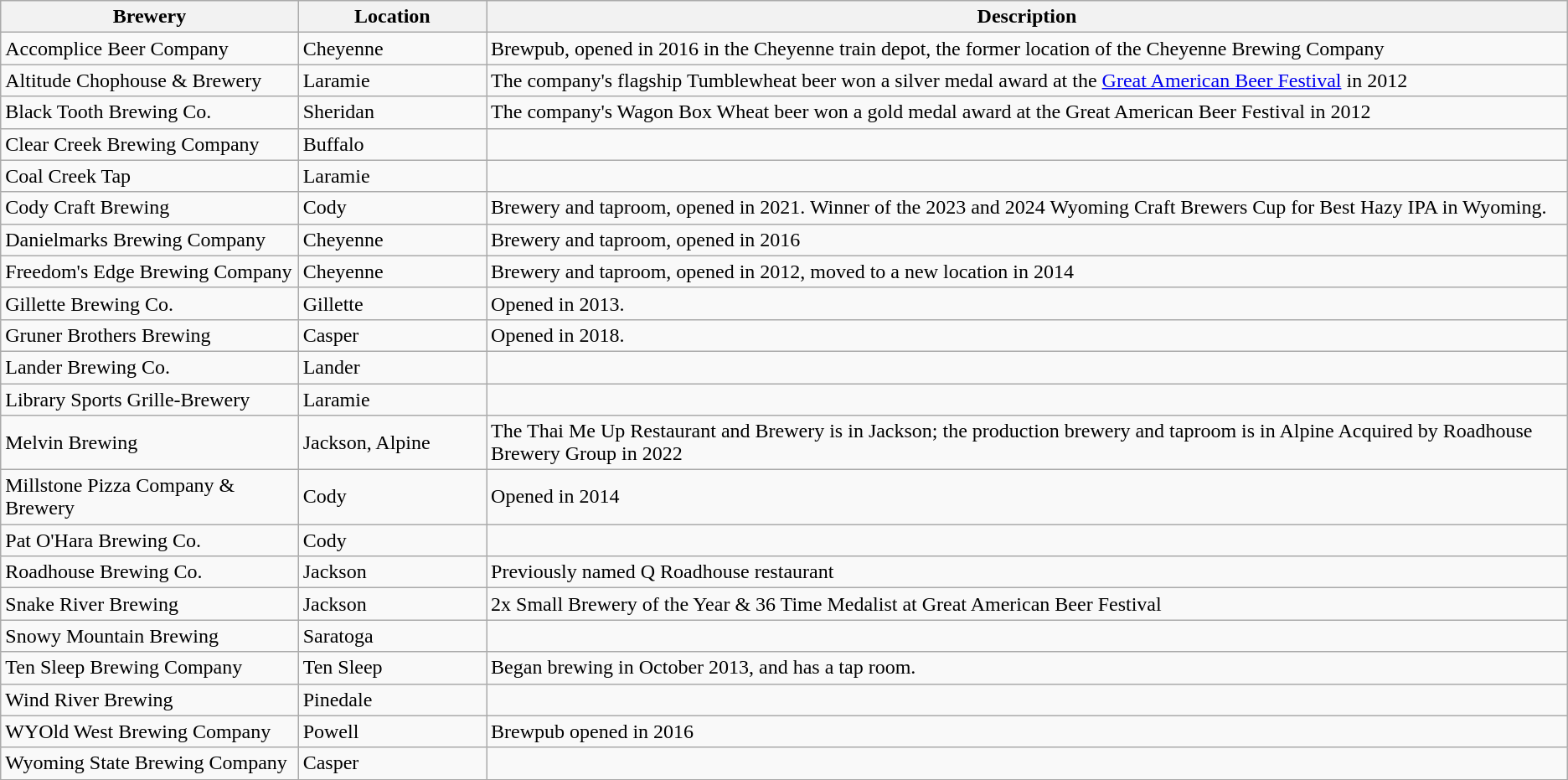<table class="wikitable sortable" border="1">
<tr>
<th scope="col" width=19%>Brewery</th>
<th scope="col" width=12%>Location</th>
<th scope="col">Description</th>
</tr>
<tr>
<td>Accomplice Beer Company</td>
<td>Cheyenne</td>
<td>Brewpub, opened in 2016 in the Cheyenne train depot, the former location of the Cheyenne Brewing Company</td>
</tr>
<tr>
<td>Altitude Chophouse & Brewery</td>
<td>Laramie </td>
<td>The company's flagship Tumblewheat beer won a silver medal award at the <a href='#'>Great American Beer Festival</a> in 2012</td>
</tr>
<tr>
<td>Black Tooth Brewing Co.</td>
<td>Sheridan </td>
<td>The company's Wagon Box Wheat beer won a gold medal award at the Great American Beer Festival in 2012</td>
</tr>
<tr>
<td>Clear Creek Brewing Company</td>
<td>Buffalo </td>
<td></td>
</tr>
<tr>
<td>Coal Creek Tap</td>
<td>Laramie </td>
<td></td>
</tr>
<tr>
<td>Cody Craft Brewing</td>
<td>Cody</td>
<td>Brewery and taproom, opened in 2021. Winner of the 2023 and 2024 Wyoming Craft Brewers Cup for Best Hazy IPA in Wyoming.</td>
</tr>
<tr>
<td>Danielmarks Brewing Company</td>
<td>Cheyenne</td>
<td>Brewery and taproom, opened in 2016</td>
</tr>
<tr>
<td>Freedom's Edge Brewing Company</td>
<td>Cheyenne</td>
<td>Brewery and taproom, opened in 2012, moved to a new location in 2014</td>
</tr>
<tr>
<td>Gillette Brewing Co.</td>
<td>Gillette </td>
<td>Opened in 2013.</td>
</tr>
<tr>
<td>Gruner Brothers Brewing </td>
<td>Casper</td>
<td>Opened in 2018.</td>
</tr>
<tr>
<td>Lander Brewing Co.</td>
<td>Lander </td>
<td></td>
</tr>
<tr>
<td>Library Sports Grille-Brewery </td>
<td>Laramie </td>
<td></td>
</tr>
<tr>
<td>Melvin Brewing</td>
<td>Jackson, Alpine</td>
<td>The Thai Me Up Restaurant and Brewery is in Jackson; the production brewery and taproom is in Alpine Acquired by Roadhouse Brewery Group in 2022 </td>
</tr>
<tr>
<td>Millstone Pizza Company & Brewery</td>
<td>Cody</td>
<td>Opened in 2014</td>
</tr>
<tr>
<td>Pat O'Hara Brewing Co.</td>
<td>Cody </td>
<td></td>
</tr>
<tr>
<td>Roadhouse Brewing Co.</td>
<td>Jackson </td>
<td>Previously named Q Roadhouse restaurant</td>
</tr>
<tr>
<td>Snake River Brewing</td>
<td>Jackson </td>
<td>2x Small Brewery of the Year & 36 Time Medalist at Great American Beer Festival</td>
</tr>
<tr>
<td>Snowy Mountain Brewing </td>
<td>Saratoga </td>
<td></td>
</tr>
<tr>
<td>Ten Sleep Brewing Company</td>
<td>Ten Sleep </td>
<td>Began brewing in October 2013, and has a tap room.</td>
</tr>
<tr>
<td>Wind River Brewing</td>
<td>Pinedale </td>
<td></td>
</tr>
<tr>
<td>WYOld West Brewing Company</td>
<td>Powell</td>
<td>Brewpub opened in 2016</td>
</tr>
<tr>
<td>Wyoming State Brewing Company</td>
<td>Casper </td>
<td></td>
</tr>
<tr>
</tr>
</table>
